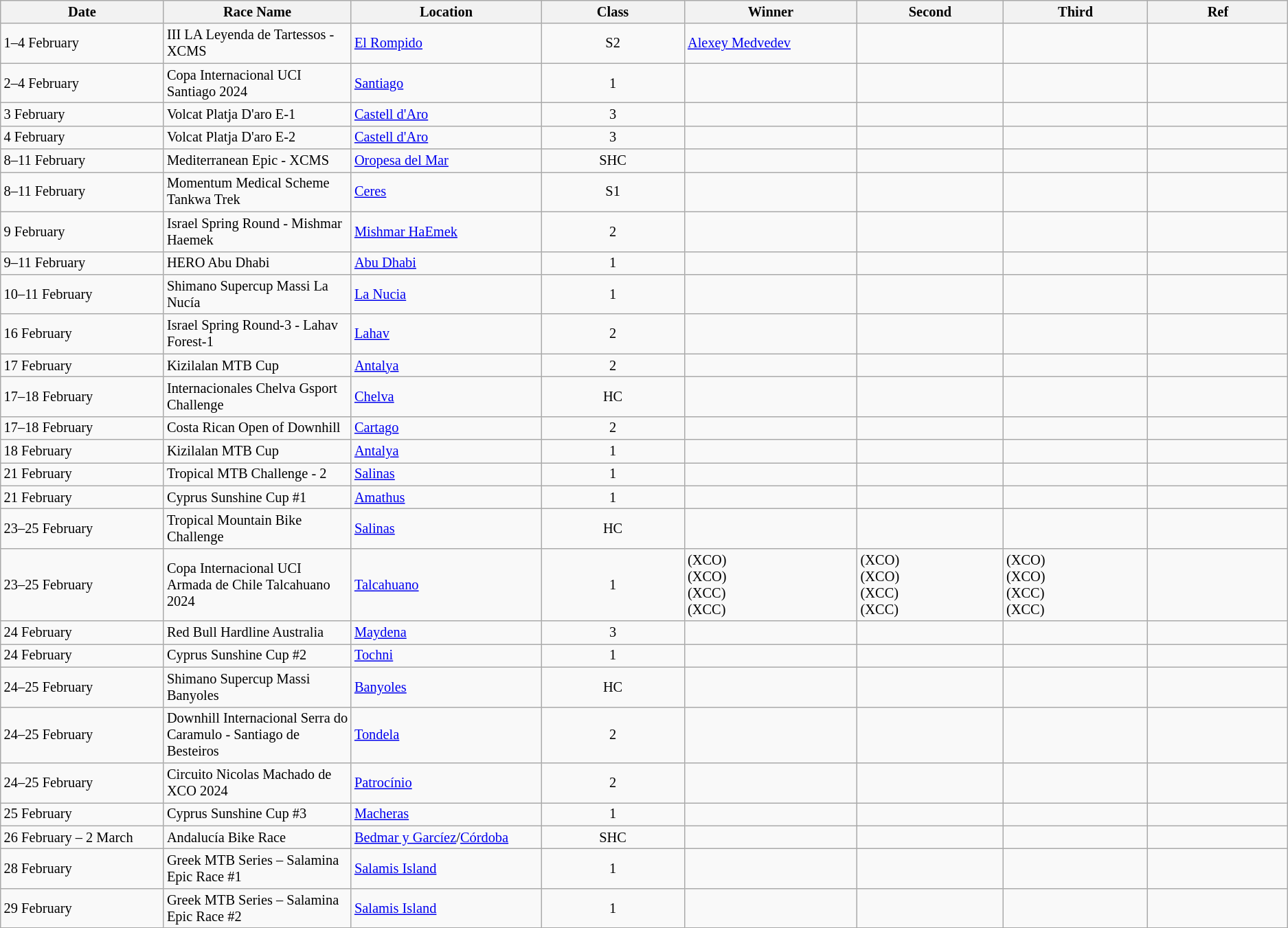<table class="wikitable sortable" style="font-size:85%;">
<tr>
<th style="width:190px;">Date</th>
<th style="width:210px;">Race Name</th>
<th style="width:210px;">Location</th>
<th style="width:170px;">Class</th>
<th width=200px>Winner</th>
<th style="width:170px;">Second</th>
<th style="width:170px;">Third</th>
<th style="width:170px;">Ref</th>
</tr>
<tr>
<td>1–4 February</td>
<td>III LA Leyenda de Tartessos - XCMS</td>
<td> <a href='#'>El Rompido</a></td>
<td align=center>S2</td>
<td> <a href='#'>Alexey Medvedev</a><br></td>
<td><br></td>
<td><br></td>
<td align=center></td>
</tr>
<tr>
<td>2–4 February</td>
<td>Copa Internacional UCI Santiago 2024</td>
<td> <a href='#'>Santiago</a></td>
<td align=center>1</td>
<td></td>
<td></td>
<td></td>
<td align=center></td>
</tr>
<tr>
<td>3 February</td>
<td>Volcat Platja D'aro E-1</td>
<td> <a href='#'>Castell d'Aro</a></td>
<td align=center>3</td>
<td></td>
<td></td>
<td></td>
<td align=center></td>
</tr>
<tr>
<td>4 February</td>
<td>Volcat Platja D'aro E-2</td>
<td> <a href='#'>Castell d'Aro</a></td>
<td align=center>3</td>
<td></td>
<td></td>
<td><br></td>
<td align=center></td>
</tr>
<tr>
<td>8–11 February</td>
<td>Mediterranean Epic - XCMS</td>
<td> <a href='#'>Oropesa del Mar</a></td>
<td align=center>SHC</td>
<td></td>
<td></td>
<td></td>
<td align=center></td>
</tr>
<tr>
<td>8–11 February</td>
<td>Momentum Medical Scheme Tankwa Trek</td>
<td> <a href='#'>Ceres</a></td>
<td align=center>S1</td>
<td></td>
<td></td>
<td></td>
<td align=center></td>
</tr>
<tr>
<td>9 February</td>
<td>Israel Spring Round - Mishmar Haemek</td>
<td> <a href='#'>Mishmar HaEmek</a></td>
<td align=center>2</td>
<td></td>
<td></td>
<td></td>
<td align=center></td>
</tr>
<tr>
<td>9–11 February</td>
<td>HERO Abu Dhabi</td>
<td> <a href='#'>Abu Dhabi</a></td>
<td align=center>1</td>
<td></td>
<td></td>
<td></td>
<td align=center></td>
</tr>
<tr>
<td>10–11 February</td>
<td>Shimano Supercup Massi La Nucía</td>
<td> <a href='#'>La Nucia</a></td>
<td align=center>1</td>
<td></td>
<td></td>
<td></td>
<td align=center></td>
</tr>
<tr>
<td>16 February</td>
<td>Israel Spring Round-3 - Lahav Forest-1</td>
<td> <a href='#'>Lahav</a></td>
<td align=center>2</td>
<td></td>
<td></td>
<td></td>
<td align=center></td>
</tr>
<tr>
<td>17 February</td>
<td>Kizilalan MTB Cup</td>
<td> <a href='#'>Antalya</a></td>
<td align=center>2</td>
<td></td>
<td></td>
<td></td>
<td align=center></td>
</tr>
<tr>
<td>17–18 February</td>
<td>Internacionales Chelva Gsport Challenge</td>
<td> <a href='#'>Chelva</a></td>
<td align=center>HC</td>
<td></td>
<td></td>
<td></td>
<td align=center></td>
</tr>
<tr>
<td>17–18 February</td>
<td>Costa Rican Open of Downhill</td>
<td> <a href='#'>Cartago</a></td>
<td align=center>2</td>
<td></td>
<td></td>
<td></td>
<td align=center></td>
</tr>
<tr>
<td>18 February</td>
<td>Kizilalan MTB Cup</td>
<td> <a href='#'>Antalya</a></td>
<td align=center>1</td>
<td></td>
<td></td>
<td></td>
<td align=center></td>
</tr>
<tr>
<td>21 February</td>
<td>Tropical MTB Challenge - 2</td>
<td> <a href='#'>Salinas</a></td>
<td align=center>1</td>
<td></td>
<td></td>
<td></td>
<td align=center></td>
</tr>
<tr>
<td>21 February</td>
<td>Cyprus Sunshine Cup #1</td>
<td> <a href='#'>Amathus</a></td>
<td align=center>1</td>
<td></td>
<td></td>
<td></td>
<td align=center></td>
</tr>
<tr>
<td>23–25 February</td>
<td>Tropical Mountain Bike Challenge</td>
<td> <a href='#'>Salinas</a></td>
<td align=center>HC</td>
<td></td>
<td></td>
<td></td>
<td align=center></td>
</tr>
<tr>
<td>23–25 February</td>
<td>Copa Internacional UCI Armada de Chile Talcahuano 2024</td>
<td> <a href='#'>Talcahuano</a></td>
<td align=center>1</td>
<td> (XCO)<br> (XCO)<br> (XCC)<br> (XCC)</td>
<td> (XCO)<br> (XCO)<br> (XCC)<br> (XCC)</td>
<td> (XCO)<br> (XCO)<br> (XCC)<br> (XCC)</td>
<td align=center></td>
</tr>
<tr>
<td>24 February</td>
<td>Red Bull Hardline Australia</td>
<td> <a href='#'>Maydena</a></td>
<td align=center>3</td>
<td></td>
<td></td>
<td></td>
<td align=center></td>
</tr>
<tr>
<td>24 February</td>
<td>Cyprus Sunshine Cup #2</td>
<td> <a href='#'>Tochni</a></td>
<td align=center>1</td>
<td></td>
<td></td>
<td></td>
<td align=center></td>
</tr>
<tr>
<td>24–25 February</td>
<td>Shimano Supercup Massi Banyoles</td>
<td> <a href='#'>Banyoles</a></td>
<td align=center>HC</td>
<td></td>
<td></td>
<td></td>
<td align=center></td>
</tr>
<tr>
<td>24–25 February</td>
<td>Downhill Internacional Serra do Caramulo - Santiago de Besteiros</td>
<td> <a href='#'>Tondela</a></td>
<td align=center>2</td>
<td></td>
<td></td>
<td></td>
<td align=center></td>
</tr>
<tr>
<td>24–25 February</td>
<td>Circuito Nicolas Machado de XCO 2024</td>
<td> <a href='#'>Patrocínio</a></td>
<td align=center>2</td>
<td></td>
<td></td>
<td></td>
<td align=center></td>
</tr>
<tr>
<td>25 February</td>
<td>Cyprus Sunshine Cup #3</td>
<td> <a href='#'>Macheras</a></td>
<td align=center>1</td>
<td></td>
<td></td>
<td></td>
<td align=center></td>
</tr>
<tr>
<td>26 February – 2 March</td>
<td>Andalucía Bike Race</td>
<td> <a href='#'>Bedmar y Garcíez</a>/<a href='#'>Córdoba</a></td>
<td align=center>SHC</td>
<td></td>
<td></td>
<td></td>
<td align=center></td>
</tr>
<tr>
<td>28 February</td>
<td>Greek MTB Series – Salamina Epic Race #1</td>
<td> <a href='#'>Salamis Island</a></td>
<td align=center>1</td>
<td></td>
<td></td>
<td></td>
<td align=center></td>
</tr>
<tr>
<td>29 February</td>
<td>Greek MTB Series – Salamina Epic Race #2</td>
<td> <a href='#'>Salamis Island</a></td>
<td align=center>1</td>
<td></td>
<td></td>
<td></td>
<td align=center></td>
</tr>
</table>
